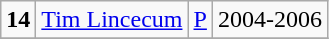<table class="wikitable" style="text-align:center">
<tr>
<td><strong>14</strong></td>
<td><a href='#'>Tim Lincecum</a></td>
<td><a href='#'>P</a></td>
<td>2004-2006</td>
</tr>
<tr>
</tr>
</table>
